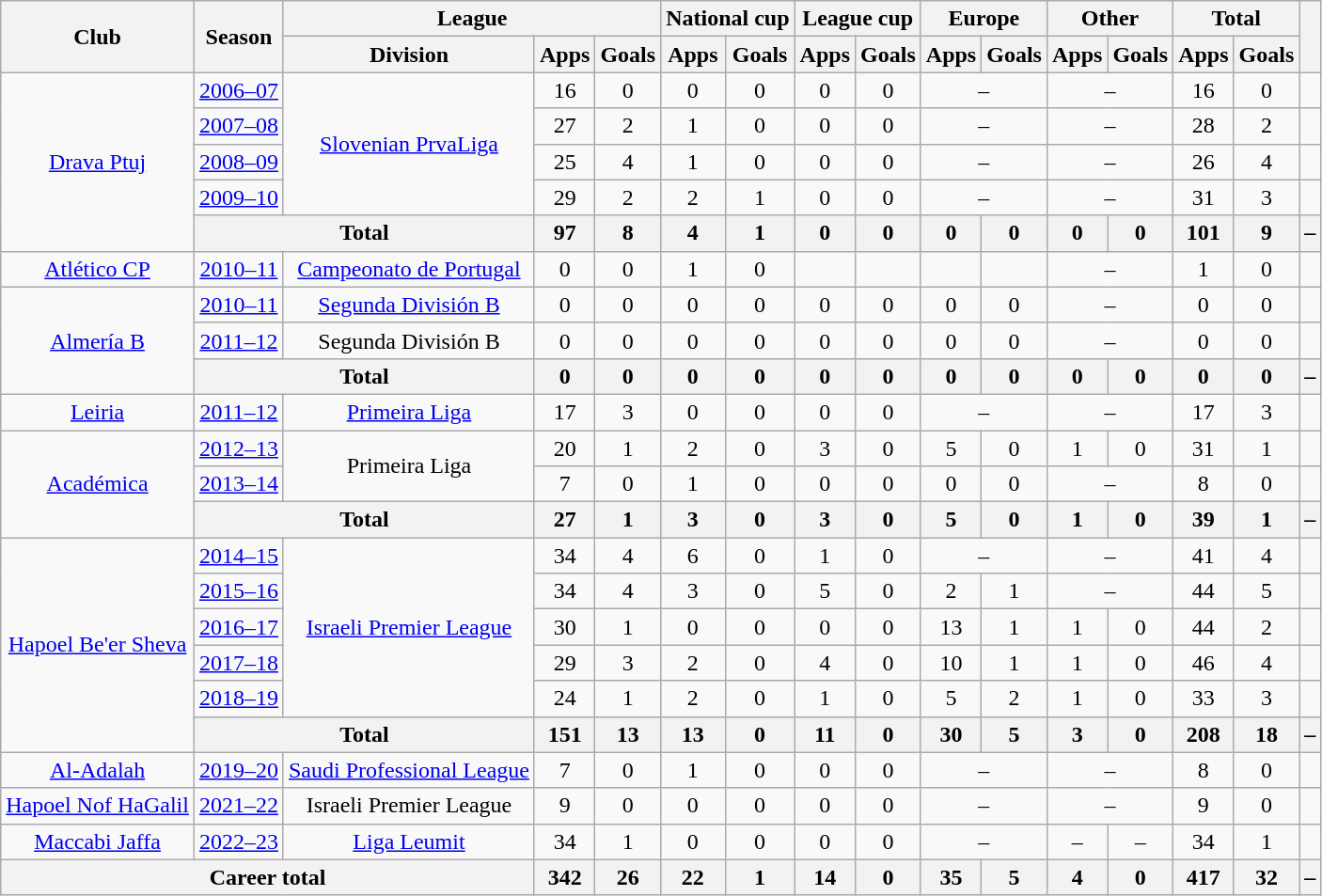<table class="wikitable" style="text-align: center">
<tr>
<th rowspan="2">Club</th>
<th rowspan="2">Season</th>
<th colspan="3">League</th>
<th colspan="2">National cup</th>
<th colspan="2">League cup</th>
<th colspan="2">Europe</th>
<th colspan="2">Other</th>
<th colspan="2">Total</th>
<th rowspan="2"></th>
</tr>
<tr>
<th>Division</th>
<th>Apps</th>
<th>Goals</th>
<th>Apps</th>
<th>Goals</th>
<th>Apps</th>
<th>Goals</th>
<th>Apps</th>
<th>Goals</th>
<th>Apps</th>
<th>Goals</th>
<th>Apps</th>
<th>Goals</th>
</tr>
<tr>
<td rowspan="5"><a href='#'>Drava Ptuj</a></td>
<td><a href='#'>2006–07</a></td>
<td rowspan="4"><a href='#'>Slovenian PrvaLiga</a></td>
<td>16</td>
<td>0</td>
<td>0</td>
<td>0</td>
<td>0</td>
<td>0</td>
<td colspan="2">–</td>
<td colspan="2">–</td>
<td>16</td>
<td>0</td>
<td></td>
</tr>
<tr>
<td><a href='#'>2007–08</a></td>
<td>27</td>
<td>2</td>
<td>1</td>
<td>0</td>
<td>0</td>
<td>0</td>
<td colspan="2">–</td>
<td colspan="2">–</td>
<td>28</td>
<td>2</td>
<td></td>
</tr>
<tr>
<td><a href='#'>2008–09</a></td>
<td>25</td>
<td>4</td>
<td>1</td>
<td>0</td>
<td>0</td>
<td>0</td>
<td colspan="2">–</td>
<td colspan="2">–</td>
<td>26</td>
<td>4</td>
<td></td>
</tr>
<tr>
<td><a href='#'>2009–10</a></td>
<td>29</td>
<td>2</td>
<td>2</td>
<td>1</td>
<td>0</td>
<td>0</td>
<td colspan="2">–</td>
<td colspan="2">–</td>
<td>31</td>
<td>3</td>
<td></td>
</tr>
<tr>
<th colspan="2">Total</th>
<th>97</th>
<th>8</th>
<th>4</th>
<th>1</th>
<th>0</th>
<th>0</th>
<th>0</th>
<th>0</th>
<th>0</th>
<th>0</th>
<th>101</th>
<th>9</th>
<th>–</th>
</tr>
<tr>
<td><a href='#'>Atlético CP</a></td>
<td><a href='#'>2010–11</a></td>
<td><a href='#'>Campeonato de Portugal</a></td>
<td>0</td>
<td>0</td>
<td>1</td>
<td>0</td>
<td></td>
<td></td>
<td></td>
<td></td>
<td colspan="2">–</td>
<td>1</td>
<td>0</td>
<td></td>
</tr>
<tr>
<td rowspan="3"><a href='#'>Almería B</a></td>
<td><a href='#'>2010–11</a></td>
<td><a href='#'>Segunda División B</a></td>
<td>0</td>
<td>0</td>
<td>0</td>
<td>0</td>
<td>0</td>
<td>0</td>
<td>0</td>
<td>0</td>
<td colspan="2">–</td>
<td>0</td>
<td>0</td>
<td></td>
</tr>
<tr>
<td><a href='#'>2011–12</a></td>
<td>Segunda División B</td>
<td>0</td>
<td>0</td>
<td>0</td>
<td>0</td>
<td>0</td>
<td>0</td>
<td>0</td>
<td>0</td>
<td colspan="2">–</td>
<td>0</td>
<td>0</td>
<td></td>
</tr>
<tr>
<th colspan="2">Total</th>
<th>0</th>
<th>0</th>
<th>0</th>
<th>0</th>
<th>0</th>
<th>0</th>
<th>0</th>
<th>0</th>
<th>0</th>
<th>0</th>
<th>0</th>
<th>0</th>
<th>–</th>
</tr>
<tr>
<td><a href='#'>Leiria</a></td>
<td><a href='#'>2011–12</a></td>
<td><a href='#'>Primeira Liga</a></td>
<td>17</td>
<td>3</td>
<td>0</td>
<td>0</td>
<td>0</td>
<td>0</td>
<td colspan="2">–</td>
<td colspan="2">–</td>
<td>17</td>
<td>3</td>
<td></td>
</tr>
<tr>
<td rowspan="3"><a href='#'>Académica</a></td>
<td><a href='#'>2012–13</a></td>
<td rowspan="2">Primeira Liga</td>
<td>20</td>
<td>1</td>
<td>2</td>
<td>0</td>
<td>3</td>
<td>0</td>
<td>5</td>
<td>0</td>
<td>1</td>
<td>0</td>
<td>31</td>
<td>1</td>
<td></td>
</tr>
<tr>
<td><a href='#'>2013–14</a></td>
<td>7</td>
<td>0</td>
<td>1</td>
<td>0</td>
<td>0</td>
<td>0</td>
<td>0</td>
<td>0</td>
<td colspan="2">–</td>
<td>8</td>
<td>0</td>
<td></td>
</tr>
<tr>
<th colspan="2">Total</th>
<th>27</th>
<th>1</th>
<th>3</th>
<th>0</th>
<th>3</th>
<th>0</th>
<th>5</th>
<th>0</th>
<th>1</th>
<th>0</th>
<th>39</th>
<th>1</th>
<th>–</th>
</tr>
<tr>
<td rowspan="6"><a href='#'>Hapoel Be'er Sheva</a></td>
<td><a href='#'>2014–15</a></td>
<td rowspan="5"><a href='#'>Israeli Premier League</a></td>
<td>34</td>
<td>4</td>
<td>6</td>
<td>0</td>
<td>1</td>
<td>0</td>
<td colspan="2">–</td>
<td colspan="2">–</td>
<td>41</td>
<td>4</td>
<td></td>
</tr>
<tr>
<td><a href='#'>2015–16</a></td>
<td>34</td>
<td>4</td>
<td>3</td>
<td>0</td>
<td>5</td>
<td>0</td>
<td>2</td>
<td>1</td>
<td colspan="2">–</td>
<td>44</td>
<td>5</td>
<td></td>
</tr>
<tr>
<td><a href='#'>2016–17</a></td>
<td>30</td>
<td>1</td>
<td>0</td>
<td>0</td>
<td>0</td>
<td>0</td>
<td>13</td>
<td>1</td>
<td>1</td>
<td>0</td>
<td>44</td>
<td>2</td>
<td></td>
</tr>
<tr>
<td><a href='#'>2017–18</a></td>
<td>29</td>
<td>3</td>
<td>2</td>
<td>0</td>
<td>4</td>
<td>0</td>
<td>10</td>
<td>1</td>
<td>1</td>
<td>0</td>
<td>46</td>
<td>4</td>
<td></td>
</tr>
<tr>
<td><a href='#'>2018–19</a></td>
<td>24</td>
<td>1</td>
<td>2</td>
<td>0</td>
<td>1</td>
<td>0</td>
<td>5</td>
<td>2</td>
<td>1</td>
<td>0</td>
<td>33</td>
<td>3</td>
<td></td>
</tr>
<tr>
<th colspan="2">Total</th>
<th>151</th>
<th>13</th>
<th>13</th>
<th>0</th>
<th>11</th>
<th>0</th>
<th>30</th>
<th>5</th>
<th>3</th>
<th>0</th>
<th>208</th>
<th>18</th>
<th>–</th>
</tr>
<tr>
<td><a href='#'>Al-Adalah</a></td>
<td><a href='#'>2019–20</a></td>
<td><a href='#'>Saudi Professional League</a></td>
<td>7</td>
<td>0</td>
<td>1</td>
<td>0</td>
<td>0</td>
<td>0</td>
<td colspan="2">–</td>
<td colspan="2">–</td>
<td>8</td>
<td>0</td>
<td></td>
</tr>
<tr>
<td><a href='#'>Hapoel Nof HaGalil</a></td>
<td><a href='#'>2021–22</a></td>
<td>Israeli Premier League</td>
<td>9</td>
<td>0</td>
<td>0</td>
<td>0</td>
<td>0</td>
<td>0</td>
<td colspan="2">–</td>
<td colspan="2">–</td>
<td>9</td>
<td>0</td>
<td></td>
</tr>
<tr>
<td><a href='#'>Maccabi Jaffa</a></td>
<td><a href='#'>2022–23</a></td>
<td><a href='#'>Liga Leumit</a></td>
<td>34</td>
<td>1</td>
<td>0</td>
<td>0</td>
<td>0</td>
<td>0</td>
<td colspan="2">–</td>
<td>–</td>
<td>–</td>
<td>34</td>
<td>1</td>
<td></td>
</tr>
<tr>
<th colspan="3">Career total</th>
<th>342</th>
<th>26</th>
<th>22</th>
<th>1</th>
<th>14</th>
<th>0</th>
<th>35</th>
<th>5</th>
<th>4</th>
<th>0</th>
<th>417</th>
<th>32</th>
<th>–</th>
</tr>
</table>
